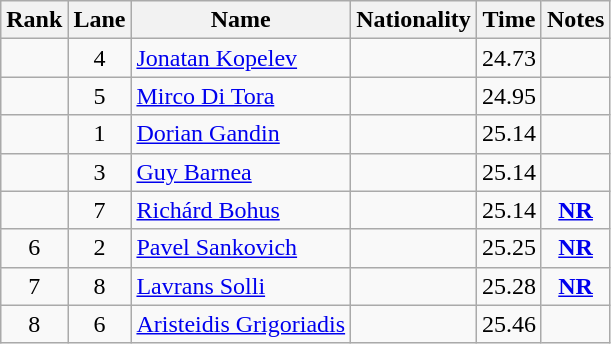<table class="wikitable sortable" style="text-align:center">
<tr>
<th>Rank</th>
<th>Lane</th>
<th>Name</th>
<th>Nationality</th>
<th>Time</th>
<th>Notes</th>
</tr>
<tr>
<td></td>
<td>4</td>
<td align=left><a href='#'>Jonatan Kopelev</a></td>
<td align=left></td>
<td>24.73</td>
<td></td>
</tr>
<tr>
<td></td>
<td>5</td>
<td align=left><a href='#'>Mirco Di Tora</a></td>
<td align=left></td>
<td>24.95</td>
<td></td>
</tr>
<tr>
<td></td>
<td>1</td>
<td align=left><a href='#'>Dorian Gandin</a></td>
<td align=left></td>
<td>25.14</td>
<td></td>
</tr>
<tr>
<td></td>
<td>3</td>
<td align=left><a href='#'>Guy Barnea</a></td>
<td align=left></td>
<td>25.14</td>
<td></td>
</tr>
<tr>
<td></td>
<td>7</td>
<td align=left><a href='#'>Richárd Bohus</a></td>
<td align=left></td>
<td>25.14</td>
<td><strong><a href='#'>NR</a></strong></td>
</tr>
<tr>
<td>6</td>
<td>2</td>
<td align=left><a href='#'>Pavel Sankovich</a></td>
<td align=left></td>
<td>25.25</td>
<td><strong><a href='#'>NR</a></strong></td>
</tr>
<tr>
<td>7</td>
<td>8</td>
<td align=left><a href='#'>Lavrans Solli</a></td>
<td align=left></td>
<td>25.28</td>
<td><strong><a href='#'>NR</a></strong></td>
</tr>
<tr>
<td>8</td>
<td>6</td>
<td align=left><a href='#'>Aristeidis Grigoriadis</a></td>
<td align=left></td>
<td>25.46</td>
<td></td>
</tr>
</table>
